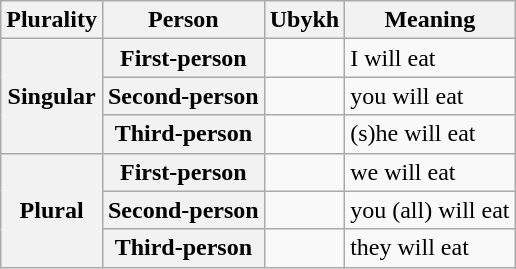<table class="wikitable">
<tr>
<th>Plurality</th>
<th>Person</th>
<th>Ubykh</th>
<th>Meaning</th>
</tr>
<tr>
<th rowspan="3">Singular</th>
<th>First-person</th>
<td></td>
<td>I will eat</td>
</tr>
<tr>
<th>Second-person</th>
<td></td>
<td>you will eat</td>
</tr>
<tr>
<th>Third-person</th>
<td></td>
<td>(s)he will eat</td>
</tr>
<tr>
<th rowspan="3">Plural</th>
<th>First-person</th>
<td></td>
<td>we will eat</td>
</tr>
<tr>
<th>Second-person</th>
<td></td>
<td>you (all) will eat</td>
</tr>
<tr>
<th>Third-person</th>
<td></td>
<td>they will eat</td>
</tr>
</table>
